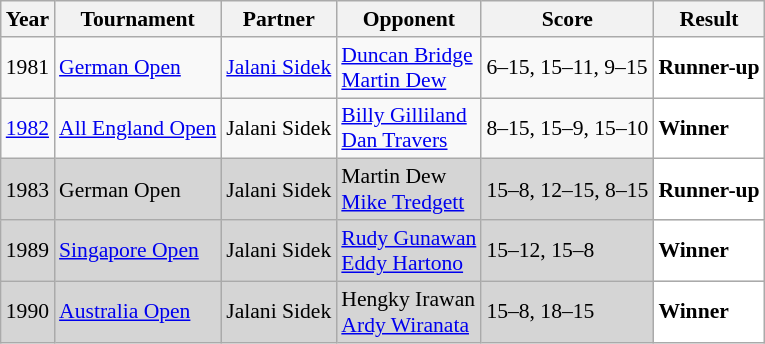<table class="sortable wikitable" style="font-size: 90%;">
<tr>
<th>Year</th>
<th>Tournament</th>
<th>Partner</th>
<th>Opponent</th>
<th>Score</th>
<th>Result</th>
</tr>
<tr>
<td align="center">1981</td>
<td align="left"><a href='#'>German Open</a></td>
<td align="left"> <a href='#'>Jalani Sidek</a></td>
<td align="left"> <a href='#'>Duncan Bridge</a> <br>  <a href='#'>Martin Dew</a></td>
<td align="left">6–15, 15–11, 9–15</td>
<td style="text-align:left; background:white"> <strong>Runner-up</strong></td>
</tr>
<tr>
<td align="center"><a href='#'>1982</a></td>
<td align="left"><a href='#'>All England Open</a></td>
<td align="left"> Jalani Sidek</td>
<td align="left"> <a href='#'>Billy Gilliland</a> <br>  <a href='#'>Dan Travers</a></td>
<td align="left">8–15, 15–9, 15–10</td>
<td style="text-align:left; background:white"> <strong>Winner</strong></td>
</tr>
<tr style="background:#D5D5D5">
<td align="center">1983</td>
<td align="left">German Open</td>
<td align="left"> Jalani Sidek</td>
<td align="left"> Martin Dew <br>  <a href='#'>Mike Tredgett</a></td>
<td align="left">15–8, 12–15, 8–15</td>
<td style="text-align:left; background:white"> <strong>Runner-up</strong></td>
</tr>
<tr style="background:#D5D5D5">
<td align="center">1989</td>
<td align="left"><a href='#'>Singapore Open</a></td>
<td align="left"> Jalani Sidek</td>
<td align="left"> <a href='#'>Rudy Gunawan</a> <br>  <a href='#'>Eddy Hartono</a></td>
<td align="left">15–12, 15–8</td>
<td style="text-align:left; background:white"> <strong>Winner</strong></td>
</tr>
<tr style="background:#D5D5D5">
<td align="center">1990</td>
<td align="left"><a href='#'>Australia Open</a></td>
<td align="left"> Jalani Sidek</td>
<td align="left"> Hengky Irawan <br>  <a href='#'>Ardy Wiranata</a></td>
<td align="left">15–8, 18–15</td>
<td style="text-align:left; background:white"> <strong>Winner</strong></td>
</tr>
</table>
